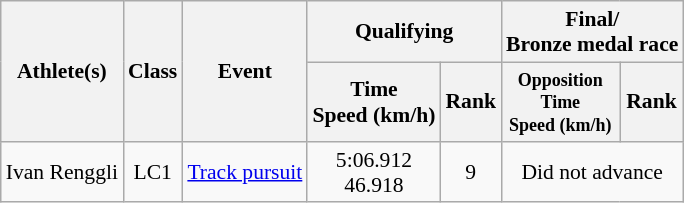<table class=wikitable style="font-size:90%">
<tr>
<th rowspan="2">Athlete(s)</th>
<th rowspan="2">Class</th>
<th rowspan="2">Event</th>
<th colspan="2">Qualifying</th>
<th colspan="2">Final/<br>Bronze medal race</th>
</tr>
<tr>
<th>Time<br>Speed (km/h)</th>
<th>Rank</th>
<th style="line-height:1em"><small>Opposition<br>Time<br>Speed (km/h)</small></th>
<th>Rank</th>
</tr>
<tr>
<td>Ivan Renggli</td>
<td align="center">LC1</td>
<td><a href='#'>Track pursuit</a></td>
<td align="center">5:06.912<br>46.918</td>
<td align="center">9</td>
<td align="center" colspan="2">Did not advance</td>
</tr>
</table>
